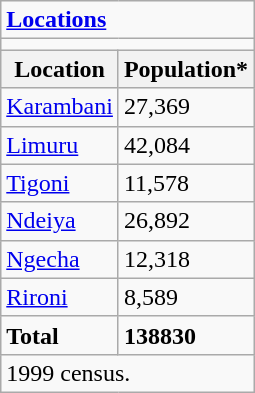<table class="wikitable">
<tr>
<td colspan="2"><strong><a href='#'>Locations</a></strong></td>
</tr>
<tr>
<td colspan="2"></td>
</tr>
<tr>
<th>Location</th>
<th>Population*</th>
</tr>
<tr>
<td><a href='#'>Karambani</a></td>
<td>27,369</td>
</tr>
<tr>
<td><a href='#'>Limuru</a></td>
<td>42,084</td>
</tr>
<tr>
<td><a href='#'>Tigoni</a></td>
<td>11,578</td>
</tr>
<tr>
<td><a href='#'>Ndeiya</a></td>
<td>26,892</td>
</tr>
<tr>
<td><a href='#'>Ngecha</a></td>
<td>12,318</td>
</tr>
<tr>
<td><a href='#'>Rironi</a></td>
<td>8,589</td>
</tr>
<tr>
<td><strong>Total</strong></td>
<td><strong>138830</strong></td>
</tr>
<tr>
<td colspan="2">1999 census.</td>
</tr>
</table>
